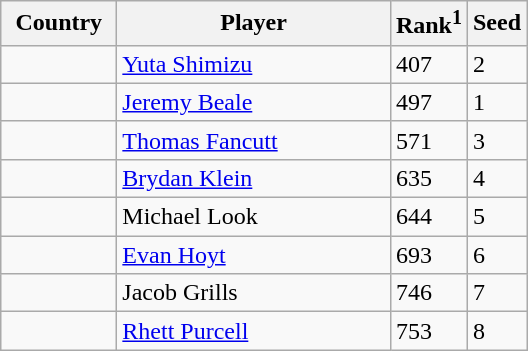<table class="sortable wikitable">
<tr>
<th width="70">Country</th>
<th width="175">Player</th>
<th>Rank<sup>1</sup></th>
<th>Seed</th>
</tr>
<tr>
<td></td>
<td><a href='#'>Yuta Shimizu</a></td>
<td>407</td>
<td>2</td>
</tr>
<tr>
<td></td>
<td><a href='#'>Jeremy Beale</a></td>
<td>497</td>
<td>1</td>
</tr>
<tr>
<td></td>
<td><a href='#'>Thomas Fancutt</a></td>
<td>571</td>
<td>3</td>
</tr>
<tr>
<td></td>
<td><a href='#'>Brydan Klein</a></td>
<td>635</td>
<td>4</td>
</tr>
<tr>
<td></td>
<td>Michael Look</td>
<td>644</td>
<td>5</td>
</tr>
<tr>
<td></td>
<td><a href='#'>Evan Hoyt</a></td>
<td>693</td>
<td>6</td>
</tr>
<tr>
<td></td>
<td>Jacob Grills</td>
<td>746</td>
<td>7</td>
</tr>
<tr>
<td></td>
<td><a href='#'>Rhett Purcell</a></td>
<td>753</td>
<td>8</td>
</tr>
</table>
